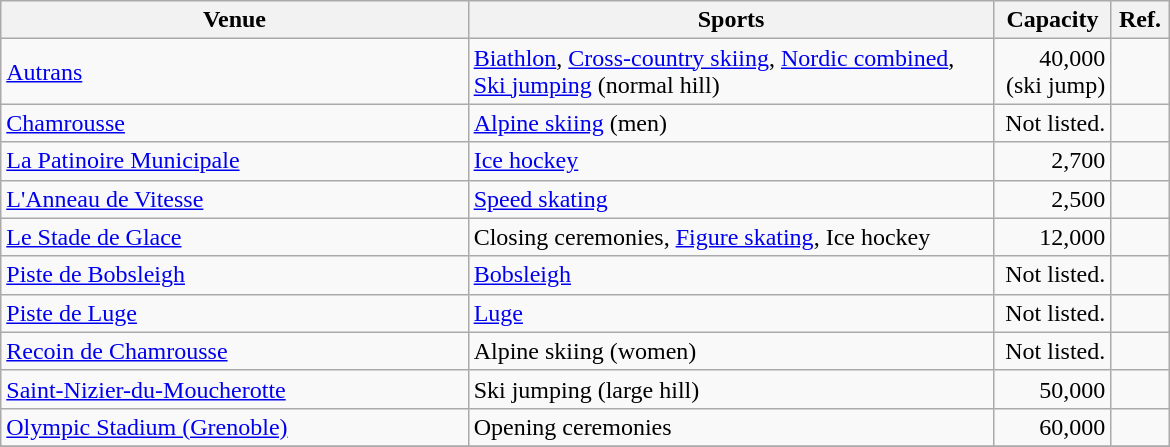<table class="wikitable sortable" width=780px>
<tr>
<th width=40%>Venue</th>
<th class="unsortable" width=45%>Sports</th>
<th width=10%>Capacity</th>
<th class="unsortable">Ref.</th>
</tr>
<tr>
<td><a href='#'>Autrans</a></td>
<td><a href='#'>Biathlon</a>, <a href='#'>Cross-country skiing</a>, <a href='#'>Nordic combined</a>, <a href='#'>Ski jumping</a> (normal hill)</td>
<td align="right">40,000 (ski jump)</td>
<td align=center></td>
</tr>
<tr>
<td><a href='#'>Chamrousse</a></td>
<td><a href='#'>Alpine skiing</a> (men)</td>
<td align="right">Not listed.</td>
<td align=center></td>
</tr>
<tr>
<td><a href='#'>La Patinoire Municipale</a></td>
<td><a href='#'>Ice hockey</a></td>
<td align="right">2,700</td>
<td align=center></td>
</tr>
<tr>
<td><a href='#'>L'Anneau de Vitesse</a></td>
<td><a href='#'>Speed skating</a></td>
<td align="right">2,500</td>
<td align=center></td>
</tr>
<tr>
<td><a href='#'>Le Stade de Glace</a></td>
<td>Closing ceremonies, <a href='#'>Figure skating</a>, Ice hockey</td>
<td align="right">12,000</td>
<td align=center></td>
</tr>
<tr>
<td><a href='#'>Piste de Bobsleigh</a></td>
<td><a href='#'>Bobsleigh</a></td>
<td align="right">Not listed.</td>
<td align=center></td>
</tr>
<tr>
<td><a href='#'>Piste de Luge</a></td>
<td><a href='#'>Luge</a></td>
<td align="right">Not listed.</td>
<td align=center></td>
</tr>
<tr>
<td><a href='#'>Recoin de Chamrousse</a></td>
<td>Alpine skiing (women)</td>
<td align="right">Not listed.</td>
<td align=center></td>
</tr>
<tr>
<td><a href='#'>Saint-Nizier-du-Moucherotte</a></td>
<td>Ski jumping (large hill)</td>
<td align="right">50,000</td>
<td align=center></td>
</tr>
<tr>
<td><a href='#'>Olympic Stadium (Grenoble)</a></td>
<td>Opening ceremonies</td>
<td align="right">60,000</td>
<td align=center></td>
</tr>
<tr>
</tr>
</table>
